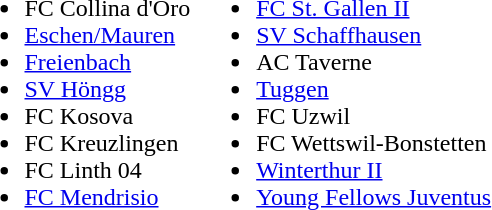<table>
<tr>
<td><br><ul><li>FC Collina d'Oro</li><li> <a href='#'>Eschen/Mauren</a></li><li><a href='#'>Freienbach</a></li><li><a href='#'>SV Höngg</a></li><li>FC Kosova</li><li>FC Kreuzlingen</li><li>FC Linth 04</li><li><a href='#'>FC Mendrisio</a></li></ul></td>
<td><br><ul><li><a href='#'>FC St. Gallen II</a></li><li><a href='#'>SV Schaffhausen</a></li><li>AC Taverne</li><li><a href='#'>Tuggen</a></li><li>FC Uzwil</li><li>FC Wettswil-Bonstetten</li><li><a href='#'>Winterthur II</a></li><li><a href='#'>Young Fellows Juventus</a></li></ul></td>
</tr>
</table>
